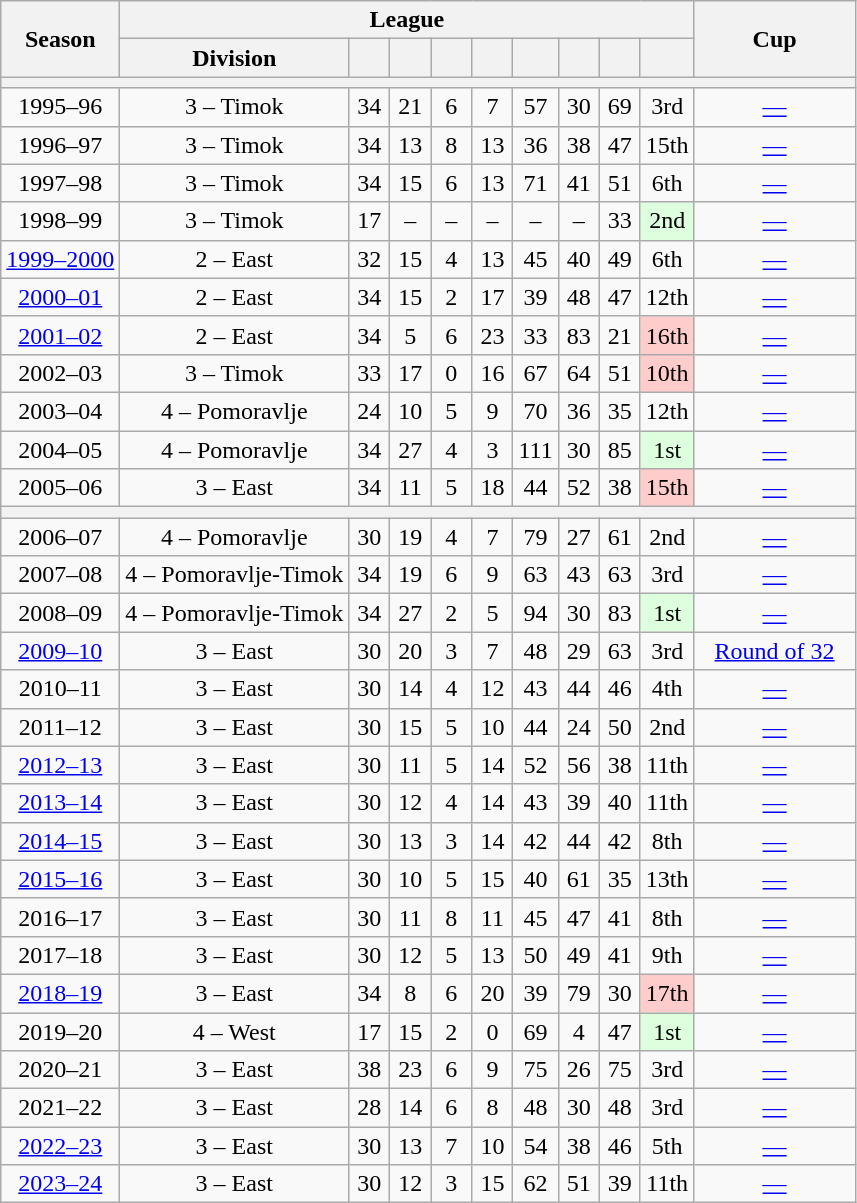<table class="wikitable sortable" style="text-align:center">
<tr>
<th rowspan="2">Season</th>
<th colspan="9">League</th>
<th rowspan="2" width="100">Cup</th>
</tr>
<tr>
<th>Division</th>
<th width="20"></th>
<th width="20"></th>
<th width="20"></th>
<th width="20"></th>
<th width="20"></th>
<th width="20"></th>
<th width="20"></th>
<th width="20"></th>
</tr>
<tr>
<th colspan="11"></th>
</tr>
<tr>
<td>1995–96</td>
<td>3 – Timok</td>
<td>34</td>
<td>21</td>
<td>6</td>
<td>7</td>
<td>57</td>
<td>30</td>
<td>69</td>
<td>3rd</td>
<td><a href='#'>—</a></td>
</tr>
<tr>
<td>1996–97</td>
<td>3 – Timok</td>
<td>34</td>
<td>13</td>
<td>8</td>
<td>13</td>
<td>36</td>
<td>38</td>
<td>47</td>
<td>15th</td>
<td><a href='#'>—</a></td>
</tr>
<tr>
<td>1997–98</td>
<td>3 – Timok</td>
<td>34</td>
<td>15</td>
<td>6</td>
<td>13</td>
<td>71</td>
<td>41</td>
<td>51</td>
<td>6th</td>
<td><a href='#'>—</a></td>
</tr>
<tr>
<td>1998–99</td>
<td>3 – Timok</td>
<td>17</td>
<td>–</td>
<td>–</td>
<td>–</td>
<td>–</td>
<td>–</td>
<td>33</td>
<td style="background-color:#DFD">2nd</td>
<td><a href='#'>—</a></td>
</tr>
<tr>
<td><a href='#'>1999–2000</a></td>
<td>2 – East</td>
<td>32</td>
<td>15</td>
<td>4</td>
<td>13</td>
<td>45</td>
<td>40</td>
<td>49</td>
<td>6th</td>
<td><a href='#'>—</a></td>
</tr>
<tr>
<td><a href='#'>2000–01</a></td>
<td>2 – East</td>
<td>34</td>
<td>15</td>
<td>2</td>
<td>17</td>
<td>39</td>
<td>48</td>
<td>47</td>
<td>12th</td>
<td><a href='#'>—</a></td>
</tr>
<tr>
<td><a href='#'>2001–02</a></td>
<td>2 – East</td>
<td>34</td>
<td>5</td>
<td>6</td>
<td>23</td>
<td>33</td>
<td>83</td>
<td>21</td>
<td style="background-color:#FCC">16th</td>
<td><a href='#'>—</a></td>
</tr>
<tr>
<td>2002–03</td>
<td>3 – Timok</td>
<td>33</td>
<td>17</td>
<td>0</td>
<td>16</td>
<td>67</td>
<td>64</td>
<td>51</td>
<td style="background-color:#FCC">10th</td>
<td><a href='#'>—</a></td>
</tr>
<tr>
<td>2003–04</td>
<td>4 – Pomoravlje</td>
<td>24</td>
<td>10</td>
<td>5</td>
<td>9</td>
<td>70</td>
<td>36</td>
<td>35</td>
<td>12th</td>
<td><a href='#'>—</a></td>
</tr>
<tr>
<td>2004–05</td>
<td>4 – Pomoravlje</td>
<td>34</td>
<td>27</td>
<td>4</td>
<td>3</td>
<td>111</td>
<td>30</td>
<td>85</td>
<td style="background-color:#DFD">1st</td>
<td><a href='#'>—</a></td>
</tr>
<tr>
<td>2005–06</td>
<td>3 – East</td>
<td>34</td>
<td>11</td>
<td>5</td>
<td>18</td>
<td>44</td>
<td>52</td>
<td>38</td>
<td style="background-color:#FCC">15th</td>
<td><a href='#'>—</a></td>
</tr>
<tr>
<th colspan="11"></th>
</tr>
<tr>
<td>2006–07</td>
<td>4 – Pomoravlje</td>
<td>30</td>
<td>19</td>
<td>4</td>
<td>7</td>
<td>79</td>
<td>27</td>
<td>61</td>
<td>2nd</td>
<td><a href='#'>—</a></td>
</tr>
<tr>
<td>2007–08</td>
<td>4 – Pomoravlje-Timok</td>
<td>34</td>
<td>19</td>
<td>6</td>
<td>9</td>
<td>63</td>
<td>43</td>
<td>63</td>
<td>3rd</td>
<td><a href='#'>—</a></td>
</tr>
<tr>
<td>2008–09</td>
<td>4 – Pomoravlje-Timok</td>
<td>34</td>
<td>27</td>
<td>2</td>
<td>5</td>
<td>94</td>
<td>30</td>
<td>83</td>
<td style="background-color:#DFD">1st</td>
<td><a href='#'>—</a></td>
</tr>
<tr>
<td><a href='#'>2009–10</a></td>
<td>3 – East</td>
<td>30</td>
<td>20</td>
<td>3</td>
<td>7</td>
<td>48</td>
<td>29</td>
<td>63</td>
<td>3rd</td>
<td><a href='#'>Round of 32</a></td>
</tr>
<tr>
<td>2010–11</td>
<td>3 – East</td>
<td>30</td>
<td>14</td>
<td>4</td>
<td>12</td>
<td>43</td>
<td>44</td>
<td>46</td>
<td>4th</td>
<td><a href='#'>—</a></td>
</tr>
<tr>
<td>2011–12</td>
<td>3 – East</td>
<td>30</td>
<td>15</td>
<td>5</td>
<td>10</td>
<td>44</td>
<td>24</td>
<td>50</td>
<td>2nd</td>
<td><a href='#'>—</a></td>
</tr>
<tr>
<td><a href='#'>2012–13</a></td>
<td>3 – East</td>
<td>30</td>
<td>11</td>
<td>5</td>
<td>14</td>
<td>52</td>
<td>56</td>
<td>38</td>
<td>11th</td>
<td><a href='#'>—</a></td>
</tr>
<tr>
<td><a href='#'>2013–14</a></td>
<td>3 – East</td>
<td>30</td>
<td>12</td>
<td>4</td>
<td>14</td>
<td>43</td>
<td>39</td>
<td>40</td>
<td>11th</td>
<td><a href='#'>—</a></td>
</tr>
<tr>
<td><a href='#'>2014–15</a></td>
<td>3 – East</td>
<td>30</td>
<td>13</td>
<td>3</td>
<td>14</td>
<td>42</td>
<td>44</td>
<td>42</td>
<td>8th</td>
<td><a href='#'>—</a></td>
</tr>
<tr>
<td><a href='#'>2015–16</a></td>
<td>3 – East</td>
<td>30</td>
<td>10</td>
<td>5</td>
<td>15</td>
<td>40</td>
<td>61</td>
<td>35</td>
<td>13th</td>
<td><a href='#'>—</a></td>
</tr>
<tr>
<td>2016–17</td>
<td>3 – East</td>
<td>30</td>
<td>11</td>
<td>8</td>
<td>11</td>
<td>45</td>
<td>47</td>
<td>41</td>
<td>8th</td>
<td><a href='#'>—</a></td>
</tr>
<tr>
<td>2017–18</td>
<td>3 – East</td>
<td>30</td>
<td>12</td>
<td>5</td>
<td>13</td>
<td>50</td>
<td>49</td>
<td>41</td>
<td>9th</td>
<td><a href='#'>—</a></td>
</tr>
<tr>
<td><a href='#'>2018–19</a></td>
<td>3 – East</td>
<td>34</td>
<td>8</td>
<td>6</td>
<td>20</td>
<td>39</td>
<td>79</td>
<td>30</td>
<td style="background-color:#FCC">17th</td>
<td><a href='#'>—</a></td>
</tr>
<tr>
<td>2019–20</td>
<td>4 – West</td>
<td>17</td>
<td>15</td>
<td>2</td>
<td>0</td>
<td>69</td>
<td>4</td>
<td>47</td>
<td style="background-color:#DFD">1st</td>
<td><a href='#'>—</a></td>
</tr>
<tr>
<td>2020–21</td>
<td>3 – East</td>
<td>38</td>
<td>23</td>
<td>6</td>
<td>9</td>
<td>75</td>
<td>26</td>
<td>75</td>
<td>3rd</td>
<td><a href='#'>—</a></td>
</tr>
<tr>
<td>2021–22</td>
<td>3 – East</td>
<td>28</td>
<td>14</td>
<td>6</td>
<td>8</td>
<td>48</td>
<td>30</td>
<td>48</td>
<td>3rd</td>
<td><a href='#'>—</a></td>
</tr>
<tr>
<td><a href='#'>2022–23</a></td>
<td>3 – East</td>
<td>30</td>
<td>13</td>
<td>7</td>
<td>10</td>
<td>54</td>
<td>38</td>
<td>46</td>
<td>5th</td>
<td><a href='#'>—</a></td>
</tr>
<tr>
<td><a href='#'>2023–24</a></td>
<td>3 – East</td>
<td>30</td>
<td>12</td>
<td>3</td>
<td>15</td>
<td>62</td>
<td>51</td>
<td>39</td>
<td>11th</td>
<td><a href='#'>—</a></td>
</tr>
</table>
